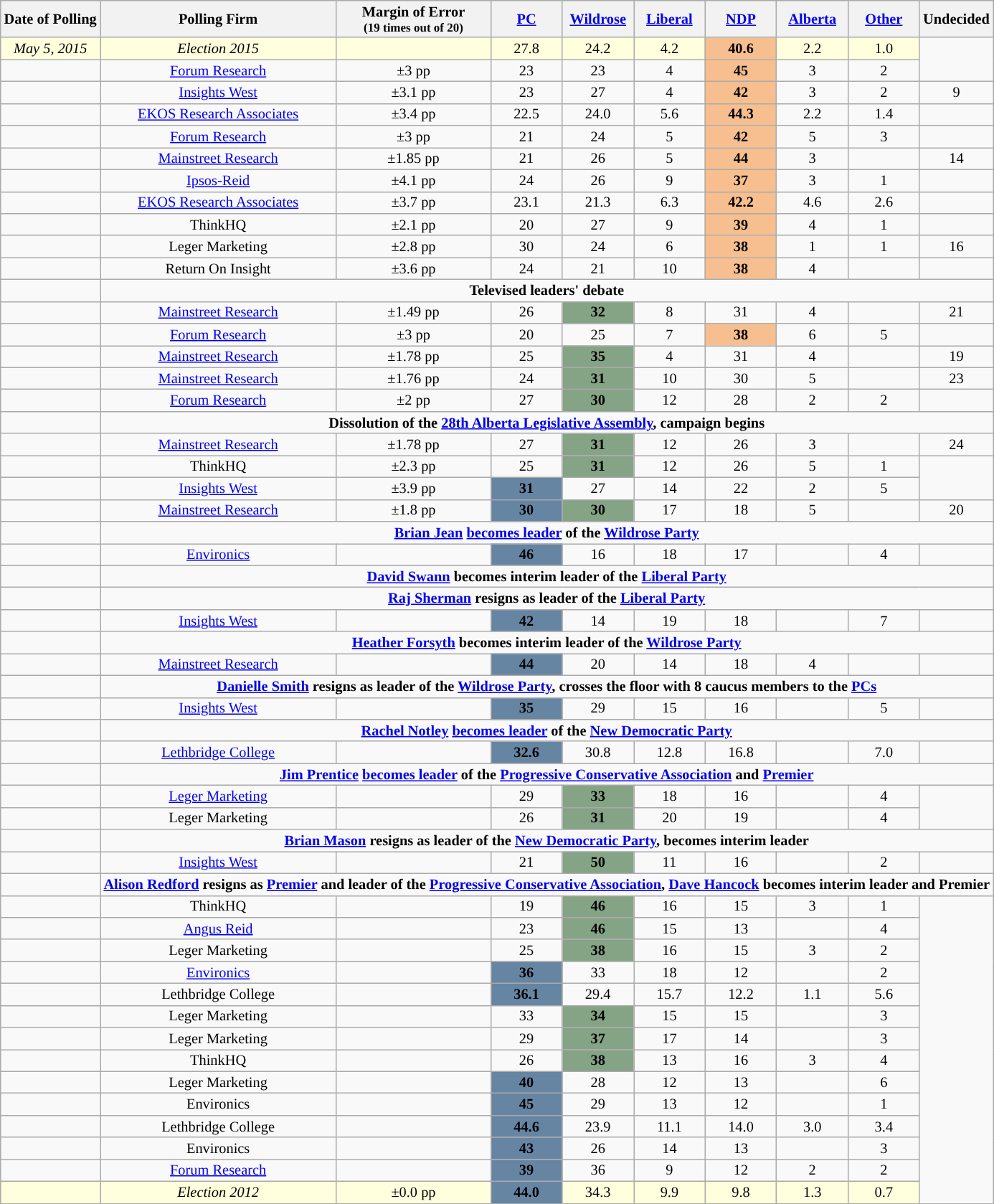<table class="wikitable collapsible sortable" style="text-align:center;font-size:85%;line-height:14px">
<tr style="background:#e9e9e9;">
<th>Date of Polling</th>
<th>Polling Firm</th>
<th class=unsortable>Margin of Error<br><small>(19 times out of 20)</small></th>
<th style="width:60px;background-color:"><a href='#'><span>PC</span></a></th>
<th style="width:60px;background-color:"><a href='#'><span>Wildrose</span></a></th>
<th style="width:60px;background-color:"><a href='#'><span>Liberal</span></a></th>
<th style="width:60px;background-color:"><a href='#'>NDP</a></th>
<th style="width:60px;background-color:"><a href='#'>Alberta</a></th>
<th style="width:60px;background-color:"><a href='#'>Other</a></th>
<th style="width:60px;background-color:"><span>Undecided</span></th>
</tr>
<tr>
<td style="background:#ffd;"><em>May 5, 2015</em></td>
<td style="background:#ffd;"><em>Election 2015</em></td>
<td style="background:#ffd;"></td>
<td style="text-align:center;background:#ffd;">27.8</td>
<td style="text-align:center;background:#ffd;">24.2</td>
<td style="text-align:center;background:#ffd;">4.2</td>
<td style="text-align:center;background:#f7bf8f;"><strong>40.6</strong></td>
<td style="text-align:center;background:#ffd;">2.2</td>
<td style="text-align:center;background:#ffd;">1.0</td>
</tr>
<tr>
<td></td>
<td><a href='#'>Forum Research</a></td>
<td>±3 pp</td>
<td style="text-align:center;">23</td>
<td style="text-align:center;">23</td>
<td style="text-align:center;">4</td>
<td style="text-align:center;background:#f7bf8f"><strong>45</strong></td>
<td style="text-align:center;">3</td>
<td style="text-align:center;">2</td>
</tr>
<tr>
<td></td>
<td><a href='#'>Insights West</a></td>
<td>±3.1 pp</td>
<td style="text-align:center;">23</td>
<td style="text-align:center;">27</td>
<td style="text-align:center;">4</td>
<td style="text-align:center;background:#f7bf8f"><strong>42</strong></td>
<td style="text-align:center;">3</td>
<td style="text-align:center;">2</td>
<td style="text-align:center;">9</td>
</tr>
<tr>
<td></td>
<td><a href='#'>EKOS Research Associates</a></td>
<td>±3.4 pp</td>
<td style="text-align:center;">22.5</td>
<td style="text-align:center;">24.0</td>
<td style="text-align:center;">5.6</td>
<td style="text-align:center;background:#f7bf8f"><strong>44.3</strong></td>
<td style="text-align:center;">2.2</td>
<td style="text-align:center;">1.4</td>
<td style="text-align:center;"></td>
</tr>
<tr>
<td></td>
<td><a href='#'>Forum Research</a></td>
<td>±3 pp</td>
<td style="text-align:center;">21</td>
<td style="text-align:center;">24</td>
<td style="text-align:center;">5</td>
<td style="text-align:center;background:#f7bf8f"><strong>42</strong></td>
<td style="text-align:center;">5</td>
<td style="text-align:center;">3</td>
</tr>
<tr>
<td></td>
<td><a href='#'>Mainstreet Research</a></td>
<td>±1.85 pp</td>
<td style="text-align:center;">21</td>
<td style="text-align:center;">26</td>
<td style="text-align:center;">5</td>
<td style="text-align:center;background:#f7bf8f"><strong>44</strong></td>
<td style="text-align:center;">3</td>
<td style="text-align:center;"></td>
<td style="text-align:center;">14</td>
</tr>
<tr>
<td></td>
<td><a href='#'>Ipsos-Reid</a></td>
<td>±4.1 pp</td>
<td style="text-align:center;">24</td>
<td style="text-align:center;">26</td>
<td style="text-align:center;">9</td>
<td style="text-align:center;background:#f7bf8f"><strong>37</strong></td>
<td style="text-align:center;">3</td>
<td style="text-align:center;">1</td>
</tr>
<tr>
<td></td>
<td><a href='#'>EKOS Research Associates</a></td>
<td>±3.7 pp</td>
<td style="text-align:center;">23.1</td>
<td style="text-align:center;">21.3</td>
<td style="text-align:center;">6.3</td>
<td style="text-align:center;background:#f7bf8f"><strong>42.2</strong></td>
<td style="text-align:center;">4.6</td>
<td style="text-align:center;">2.6</td>
<td style="text-align:center;"></td>
</tr>
<tr>
<td></td>
<td>ThinkHQ</td>
<td>±2.1 pp</td>
<td style="text-align:center;">20</td>
<td style="text-align:center;">27</td>
<td style="text-align:center;">9</td>
<td style="text-align:center;background:#f7bf8f"><strong>39</strong></td>
<td style="text-align:center;">4</td>
<td style="text-align:center;">1</td>
</tr>
<tr>
<td></td>
<td>Leger Marketing</td>
<td>±2.8 pp</td>
<td style="text-align:center;">30</td>
<td style="text-align:center;">24</td>
<td style="text-align:center;">6</td>
<td style="text-align:center;background:#f7bf8f"><strong>38</strong></td>
<td style="text-align:center;">1</td>
<td style="text-align:center;">1</td>
<td style="text-align:center;">16</td>
</tr>
<tr>
<td></td>
<td>Return On Insight</td>
<td>±3.6 pp</td>
<td style="text-align:center;">24</td>
<td style="text-align:center;">21</td>
<td style="text-align:center;">10</td>
<td style="text-align:center;background:#f7bf8f"><strong>38</strong></td>
<td style="text-align:center;">4</td>
<td style="text-align:center;"></td>
<td style="text-align:center;"></td>
</tr>
<tr>
<td></td>
<td colspan=9><strong>Televised leaders' debate</strong></td>
</tr>
<tr>
<td></td>
<td><a href='#'>Mainstreet Research</a></td>
<td>±1.49 pp</td>
<td style="text-align:center;">26</td>
<td style="text-align:center;background:#85a385"><strong>32</strong></td>
<td style="text-align:center;">8</td>
<td style="text-align:center;">31</td>
<td style="text-align:center;">4</td>
<td style="text-align:center;"></td>
<td style="text-align:center;">21</td>
</tr>
<tr>
<td></td>
<td><a href='#'>Forum Research</a></td>
<td>±3 pp</td>
<td style="text-align:center;">20</td>
<td style="text-align:center;">25</td>
<td style="text-align:center;">7</td>
<td style="text-align:center;background:#f7bf8f"><strong>38</strong></td>
<td style="text-align:center;">6</td>
<td style="text-align:center;">5</td>
</tr>
<tr>
<td></td>
<td><a href='#'>Mainstreet Research</a></td>
<td>±1.78 pp</td>
<td style="text-align:center;">25</td>
<td style="text-align:center;background:#85a385"><strong>35</strong></td>
<td style="text-align:center;">4</td>
<td style="text-align:center;">31</td>
<td style="text-align:center;">4</td>
<td style="text-align:center;"></td>
<td style="text-align:center;">19</td>
</tr>
<tr>
<td></td>
<td><a href='#'>Mainstreet Research</a></td>
<td>±1.76 pp</td>
<td style="text-align:center;">24</td>
<td style="text-align:center;background:#85a385"><strong>31</strong></td>
<td style="text-align:center;">10</td>
<td style="text-align:center;">30</td>
<td style="text-align:center;">5</td>
<td style="text-align:center;"></td>
<td style="text-align:center;">23</td>
</tr>
<tr>
<td></td>
<td><a href='#'>Forum Research</a></td>
<td>±2 pp</td>
<td style="text-align:center;">27</td>
<td style="text-align:center;background:#85a385"><strong>30</strong></td>
<td style="text-align:center;">12</td>
<td style="text-align:center;">28</td>
<td style="text-align:center;">2</td>
<td style="text-align:center;">2</td>
</tr>
<tr>
<td></td>
<td colspan=9><strong>Dissolution of the <a href='#'>28th Alberta Legislative Assembly</a>, campaign begins</strong></td>
</tr>
<tr>
<td></td>
<td><a href='#'>Mainstreet Research</a></td>
<td>±1.78 pp</td>
<td style="text-align:center;">27</td>
<td style="text-align:center;background:#85a385"><strong>31</strong></td>
<td style="text-align:center;">12</td>
<td style="text-align:center;">26</td>
<td style="text-align:center;">3</td>
<td style="text-align:center;"></td>
<td style="text-align:center;">24</td>
</tr>
<tr>
<td></td>
<td>ThinkHQ</td>
<td>±2.3 pp</td>
<td style="text-align:center;">25</td>
<td style="text-align:center;background:#85a385"><strong>31</strong></td>
<td style="text-align:center;">12</td>
<td style="text-align:center;">26</td>
<td style="text-align:center;">5</td>
<td style="text-align:center;">1</td>
</tr>
<tr>
<td></td>
<td><a href='#'>Insights West</a></td>
<td>±3.9 pp</td>
<td style="text-align:center;background:#6685a3"><strong>31</strong></td>
<td style="text-align:center;">27</td>
<td style="text-align:center;">14</td>
<td style="text-align:center;">22</td>
<td style="text-align:center;">2</td>
<td style="text-align:center;">5</td>
</tr>
<tr>
<td></td>
<td><a href='#'>Mainstreet Research</a></td>
<td>±1.8 pp</td>
<td style="text-align:center;background:#6685a3"><strong>30</strong></td>
<td style="text-align:center;background:#85a385"><strong>30</strong></td>
<td style="text-align:center;">17</td>
<td style="text-align:center;">18</td>
<td style="text-align:center;">5</td>
<td style="text-align:center;"></td>
<td style="text-align:center;">20</td>
</tr>
<tr>
<td></td>
<td colspan=9><strong><a href='#'>Brian Jean</a> <a href='#'>becomes leader</a> of the <a href='#'>Wildrose Party</a></strong></td>
</tr>
<tr>
<td></td>
<td><a href='#'>Environics</a></td>
<td></td>
<td style="text-align:center;background:#6685a3"><strong>46</strong></td>
<td style="text-align:center;">16</td>
<td style="text-align:center;">18</td>
<td style="text-align:center;">17</td>
<td style="text-align:center;"></td>
<td style="text-align:center;">4</td>
</tr>
<tr>
<td></td>
<td colspan=9><strong><a href='#'>David Swann</a> becomes interim leader of the <a href='#'>Liberal Party</a></strong></td>
</tr>
<tr>
<td></td>
<td colspan=9><strong><a href='#'>Raj Sherman</a> resigns as leader of the <a href='#'>Liberal Party</a></strong></td>
</tr>
<tr>
<td></td>
<td><a href='#'>Insights West</a></td>
<td></td>
<td style="text-align:center;background:#6685a3"><strong>42</strong></td>
<td style="text-align:center;">14</td>
<td style="text-align:center;">19</td>
<td style="text-align:center;">18</td>
<td style="text-align:center;"></td>
<td style="text-align:center;">7</td>
</tr>
<tr>
<td></td>
<td colspan=9><strong><a href='#'>Heather Forsyth</a> becomes interim leader of the <a href='#'>Wildrose Party</a></strong></td>
</tr>
<tr>
<td></td>
<td><a href='#'>Mainstreet Research</a></td>
<td></td>
<td style="text-align:center;background:#6685a3"><strong>44</strong></td>
<td style="text-align:center;">20</td>
<td style="text-align:center;">14</td>
<td style="text-align:center;">18</td>
<td style="text-align:center;">4</td>
<td style="text-align:center;"></td>
</tr>
<tr>
<td></td>
<td colspan=9><strong><a href='#'>Danielle Smith</a> resigns as leader of the <a href='#'>Wildrose Party</a>, crosses the floor with 8 caucus members to the <a href='#'>PCs</a></strong></td>
</tr>
<tr>
<td></td>
<td><a href='#'>Insights West</a></td>
<td></td>
<td style="text-align:center;background:#6685a3"><strong>35</strong></td>
<td style="text-align:center;">29</td>
<td style="text-align:center;">15</td>
<td style="text-align:center;">16</td>
<td style="text-align:center;"></td>
<td style="text-align:center;">5</td>
</tr>
<tr>
<td></td>
<td colspan=9><strong><a href='#'>Rachel Notley</a> <a href='#'>becomes leader</a> of the <a href='#'>New Democratic Party</a></strong></td>
</tr>
<tr>
<td></td>
<td><a href='#'>Lethbridge College</a></td>
<td></td>
<td style="text-align:center;background:#6685a3"><strong>32.6</strong></td>
<td style="text-align:center;">30.8</td>
<td style="text-align:center;">12.8</td>
<td style="text-align:center;">16.8</td>
<td style="text-align:center;"></td>
<td style="text-align:center;">7.0</td>
</tr>
<tr>
<td></td>
<td colspan=9><strong><a href='#'>Jim Prentice</a> <a href='#'>becomes leader</a> of the <a href='#'>Progressive Conservative Association</a> and <a href='#'>Premier</a></strong></td>
</tr>
<tr>
<td></td>
<td><a href='#'>Leger Marketing</a></td>
<td></td>
<td style="text-align:center;">29</td>
<td style="text-align:center;background:#85a385"><strong>33</strong></td>
<td style="text-align:center;">18</td>
<td style="text-align:center;">16</td>
<td style="text-align:center;"></td>
<td style="text-align:center;">4</td>
</tr>
<tr>
<td></td>
<td>Leger Marketing</td>
<td></td>
<td style="text-align:center;">26</td>
<td style="text-align:center;background:#85a385"><strong>31</strong></td>
<td style="text-align:center;">20</td>
<td style="text-align:center;">19</td>
<td style="text-align:center;"></td>
<td style="text-align:center;">4</td>
</tr>
<tr>
<td></td>
<td colspan=9><strong><a href='#'>Brian Mason</a> resigns as leader of the <a href='#'>New Democratic Party</a>, becomes interim leader</strong></td>
</tr>
<tr>
<td></td>
<td><a href='#'>Insights West</a></td>
<td></td>
<td style="text-align:center;">21</td>
<td style="text-align:center;background:#85a385"><strong>50</strong></td>
<td style="text-align:center;">11</td>
<td style="text-align:center;">16</td>
<td style="text-align:center;"></td>
<td style="text-align:center;">2</td>
</tr>
<tr>
<td></td>
<td colspan=9><strong><a href='#'>Alison Redford</a> resigns as <a href='#'>Premier</a> and leader of the <a href='#'>Progressive Conservative Association</a>, <a href='#'>Dave Hancock</a> becomes interim leader and Premier</strong></td>
</tr>
<tr>
<td></td>
<td>ThinkHQ</td>
<td></td>
<td style="text-align:center;">19</td>
<td style="text-align:center;background:#85a385"><strong>46</strong></td>
<td style="text-align:center;">16</td>
<td style="text-align:center;">15</td>
<td style="text-align:center;">3</td>
<td style="text-align:center;">1</td>
</tr>
<tr>
<td></td>
<td><a href='#'>Angus Reid</a></td>
<td></td>
<td style="text-align:center;">23</td>
<td style="text-align:center;background:#85a385"><strong>46</strong></td>
<td style="text-align:center;">15</td>
<td style="text-align:center;">13</td>
<td style="text-align:center;"></td>
<td style="text-align:center;">4</td>
</tr>
<tr>
<td></td>
<td>Leger Marketing</td>
<td></td>
<td style="text-align:center;">25</td>
<td style="text-align:center;background:#85a385"><strong>38</strong></td>
<td style="text-align:center;">16</td>
<td style="text-align:center;">15</td>
<td style="text-align:center;">3</td>
<td style="text-align:center;">2</td>
</tr>
<tr>
<td></td>
<td><a href='#'>Environics</a></td>
<td></td>
<td style="text-align:center;background:#6685a3"><strong>36</strong></td>
<td style="text-align:center;">33</td>
<td style="text-align:center;">18</td>
<td style="text-align:center;">12</td>
<td style="text-align:center;"></td>
<td style="text-align:center;">2</td>
</tr>
<tr>
<td></td>
<td>Lethbridge College</td>
<td></td>
<td style="text-align:center;background:#6685a3"><strong>36.1</strong></td>
<td style="text-align:center;">29.4</td>
<td style="text-align:center;">15.7</td>
<td style="text-align:center;">12.2</td>
<td style="text-align:center;">1.1</td>
<td style="text-align:center;">5.6</td>
</tr>
<tr>
<td></td>
<td>Leger Marketing</td>
<td></td>
<td style="text-align:center;">33</td>
<td style="text-align:center;background:#85a385"><strong>34</strong></td>
<td style="text-align:center;">15</td>
<td style="text-align:center;">15</td>
<td style="text-align:center;"></td>
<td style="text-align:center;">3</td>
</tr>
<tr>
<td></td>
<td>Leger Marketing</td>
<td></td>
<td style="text-align:center;">29</td>
<td style="text-align:center;background:#85a385"><strong>37</strong></td>
<td style="text-align:center;">17</td>
<td style="text-align:center;">14</td>
<td style="text-align:center;"></td>
<td style="text-align:center;">3</td>
</tr>
<tr>
<td></td>
<td>ThinkHQ</td>
<td></td>
<td style="text-align:center;">26</td>
<td style="text-align:center;background:#85a385"><strong>38</strong></td>
<td style="text-align:center;">13</td>
<td style="text-align:center;">16</td>
<td style="text-align:center;">3</td>
<td style="text-align:center;">4</td>
</tr>
<tr>
<td></td>
<td>Leger Marketing</td>
<td></td>
<td style="text-align:center;background:#6685a3"><strong>40</strong></td>
<td style="text-align:center;">28</td>
<td style="text-align:center;">12</td>
<td style="text-align:center;">13</td>
<td style="text-align:center;"></td>
<td style="text-align:center;">6</td>
</tr>
<tr>
<td></td>
<td>Environics</td>
<td></td>
<td style="text-align:center;background:#6685a3"><strong>45</strong></td>
<td style="text-align:center;">29</td>
<td style="text-align:center;">13</td>
<td style="text-align:center;">12</td>
<td style="text-align:center;"></td>
<td style="text-align:center;">1</td>
</tr>
<tr>
<td></td>
<td>Lethbridge College</td>
<td></td>
<td style="text-align:center;background:#6685a3"><strong>44.6</strong></td>
<td style="text-align:center;">23.9</td>
<td style="text-align:center;">11.1</td>
<td style="text-align:center;">14.0</td>
<td style="text-align:center;">3.0</td>
<td style="text-align:center;">3.4</td>
</tr>
<tr>
<td></td>
<td>Environics</td>
<td></td>
<td style="text-align:center;background:#6685a3"><strong>43</strong></td>
<td style="text-align:center;">26</td>
<td style="text-align:center;">14</td>
<td style="text-align:center;">13</td>
<td style="text-align:center;"></td>
<td style="text-align:center;">3</td>
</tr>
<tr>
<td></td>
<td><a href='#'>Forum Research</a></td>
<td></td>
<td style="text-align:center;background:#6685a3"><strong>39</strong></td>
<td style="text-align:center;">36</td>
<td style="text-align:center;">9</td>
<td style="text-align:center;">12</td>
<td style="text-align:center;">2</td>
<td style="text-align:center;">2</td>
</tr>
<tr>
<td style="background:#ffd;"></td>
<td style="background:#ffd;"><em>Election 2012</em></td>
<td style="background:#ffd; text-align:center;">±0.0 pp</td>
<td style="background:#6685a3; text-align:center;"><strong>44.0</strong></td>
<td style="background:#ffd; text-align:center;">34.3</td>
<td style="background:#ffd; text-align:center;">9.9</td>
<td style="background:#ffd; text-align:center;">9.8</td>
<td style="background:#ffd; text-align:center;">1.3</td>
<td style="background:#ffd; text-align:center;">0.7</td>
</tr>
</table>
